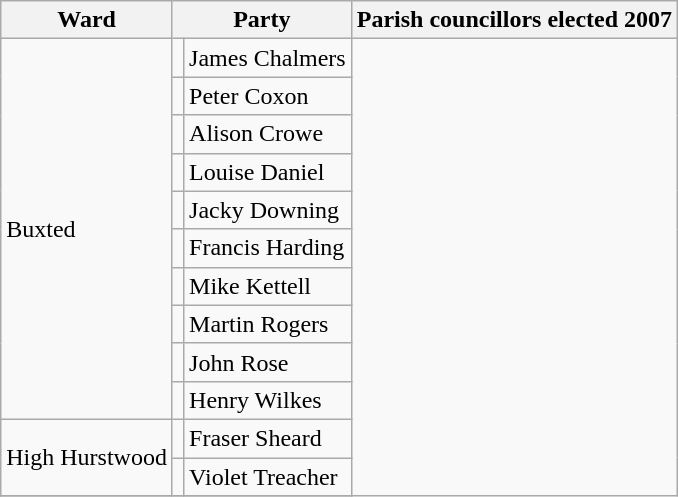<table class="wikitable">
<tr>
<th>Ward</th>
<th colspan=2>Party</th>
<th>Parish councillors elected 2007</th>
</tr>
<tr>
<td rowspan="10">Buxted</td>
<td></td>
<td>James Chalmers</td>
</tr>
<tr>
<td></td>
<td>Peter Coxon</td>
</tr>
<tr>
<td></td>
<td>Alison Crowe</td>
</tr>
<tr>
<td></td>
<td>Louise Daniel</td>
</tr>
<tr>
<td></td>
<td>Jacky Downing</td>
</tr>
<tr>
<td></td>
<td>Francis Harding</td>
</tr>
<tr>
<td></td>
<td>Mike Kettell</td>
</tr>
<tr>
<td></td>
<td>Martin Rogers</td>
</tr>
<tr>
<td></td>
<td>John Rose</td>
</tr>
<tr>
<td></td>
<td>Henry Wilkes</td>
</tr>
<tr>
<td rowspan="2">High Hurstwood</td>
<td></td>
<td>Fraser Sheard</td>
</tr>
<tr>
<td></td>
<td>Violet Treacher</td>
</tr>
<tr>
</tr>
</table>
